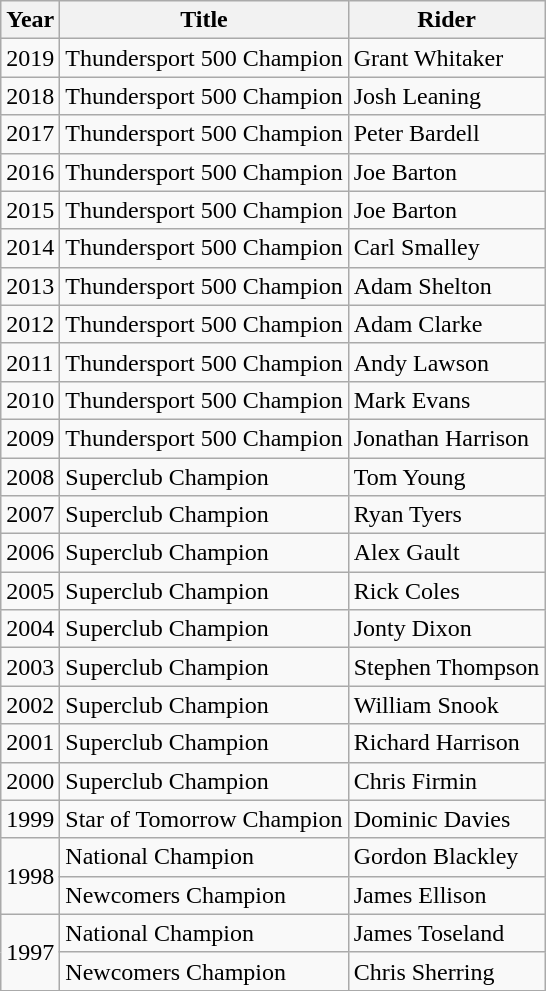<table class="wikitable">
<tr>
<th>Year</th>
<th>Title</th>
<th>Rider</th>
</tr>
<tr>
<td>2019</td>
<td>Thundersport 500 Champion</td>
<td>Grant Whitaker</td>
</tr>
<tr>
<td>2018</td>
<td>Thundersport 500 Champion</td>
<td>Josh Leaning</td>
</tr>
<tr>
<td>2017</td>
<td>Thundersport 500 Champion</td>
<td>Peter Bardell</td>
</tr>
<tr>
<td>2016</td>
<td>Thundersport 500 Champion</td>
<td>Joe Barton</td>
</tr>
<tr>
<td>2015</td>
<td>Thundersport 500 Champion</td>
<td>Joe Barton</td>
</tr>
<tr>
<td>2014</td>
<td>Thundersport 500 Champion</td>
<td>Carl Smalley</td>
</tr>
<tr>
<td>2013</td>
<td>Thundersport 500 Champion</td>
<td>Adam Shelton</td>
</tr>
<tr>
<td>2012</td>
<td>Thundersport 500 Champion</td>
<td>Adam Clarke</td>
</tr>
<tr>
<td>2011</td>
<td>Thundersport 500 Champion</td>
<td>Andy Lawson</td>
</tr>
<tr>
<td>2010</td>
<td>Thundersport 500 Champion</td>
<td>Mark Evans</td>
</tr>
<tr>
<td>2009</td>
<td>Thundersport 500 Champion</td>
<td>Jonathan Harrison</td>
</tr>
<tr>
<td>2008</td>
<td>Superclub Champion</td>
<td>Tom Young</td>
</tr>
<tr>
<td>2007</td>
<td>Superclub Champion</td>
<td>Ryan Tyers</td>
</tr>
<tr>
<td>2006</td>
<td>Superclub Champion</td>
<td>Alex Gault</td>
</tr>
<tr>
<td>2005</td>
<td>Superclub Champion</td>
<td>Rick Coles</td>
</tr>
<tr>
<td>2004</td>
<td>Superclub Champion</td>
<td>Jonty Dixon</td>
</tr>
<tr>
<td>2003</td>
<td>Superclub Champion</td>
<td>Stephen Thompson</td>
</tr>
<tr>
<td>2002</td>
<td>Superclub Champion</td>
<td>William Snook</td>
</tr>
<tr>
<td>2001</td>
<td>Superclub Champion</td>
<td>Richard Harrison</td>
</tr>
<tr>
<td>2000</td>
<td>Superclub Champion</td>
<td>Chris Firmin</td>
</tr>
<tr>
<td>1999</td>
<td>Star of Tomorrow Champion</td>
<td>Dominic Davies</td>
</tr>
<tr>
<td rowspan=2>1998</td>
<td>National Champion</td>
<td>Gordon Blackley</td>
</tr>
<tr>
<td>Newcomers Champion</td>
<td>James Ellison</td>
</tr>
<tr>
<td rowspan=2>1997</td>
<td>National Champion</td>
<td>James Toseland</td>
</tr>
<tr>
<td>Newcomers Champion</td>
<td>Chris Sherring</td>
</tr>
<tr>
</tr>
</table>
